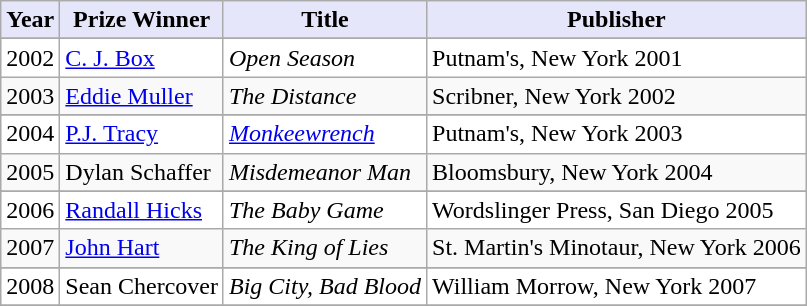<table class="wikitable">
<tr bgcolor=#E6E6FA>
<td align="center"><strong>Year</strong></td>
<td align="center"><strong>Prize Winner</strong></td>
<td align="center"><strong>Title</strong><br><small></small></td>
<td align="center"><strong>Publisher </strong></td>
</tr>
<tr>
</tr>
<tr bgcolor=#ffffff>
<td>2002</td>
<td><a href='#'>C. J. Box</a></td>
<td><em>Open Season</em></td>
<td>Putnam's, New York 2001</td>
</tr>
<tr>
<td>2003</td>
<td><a href='#'>Eddie Muller</a></td>
<td><em>The Distance</em></td>
<td>Scribner, New York 2002</td>
</tr>
<tr>
</tr>
<tr bgcolor=#ffffff>
<td>2004</td>
<td><a href='#'>P.J. Tracy</a></td>
<td><em><a href='#'>Monkeewrench</a></em></td>
<td>Putnam's, New York 2003</td>
</tr>
<tr>
<td>2005</td>
<td>Dylan Schaffer</td>
<td><em>Misdemeanor Man</em></td>
<td>Bloomsbury, New York 2004</td>
</tr>
<tr>
</tr>
<tr bgcolor=#ffffff>
<td>2006</td>
<td><a href='#'>Randall Hicks</a></td>
<td><em>The Baby Game</em></td>
<td>Wordslinger Press, San Diego 2005</td>
</tr>
<tr>
<td>2007</td>
<td><a href='#'>John Hart</a></td>
<td><em>The King of Lies</em></td>
<td>St. Martin's Minotaur, New York 2006</td>
</tr>
<tr>
</tr>
<tr bgcolor=#ffffff>
<td>2008</td>
<td>Sean Chercover</td>
<td><em>Big City, Bad Blood</em></td>
<td>William Morrow, New York 2007</td>
</tr>
<tr>
</tr>
</table>
